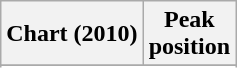<table class="wikitable sortable">
<tr>
<th>Chart (2010)</th>
<th>Peak<br>position</th>
</tr>
<tr>
</tr>
<tr>
</tr>
</table>
